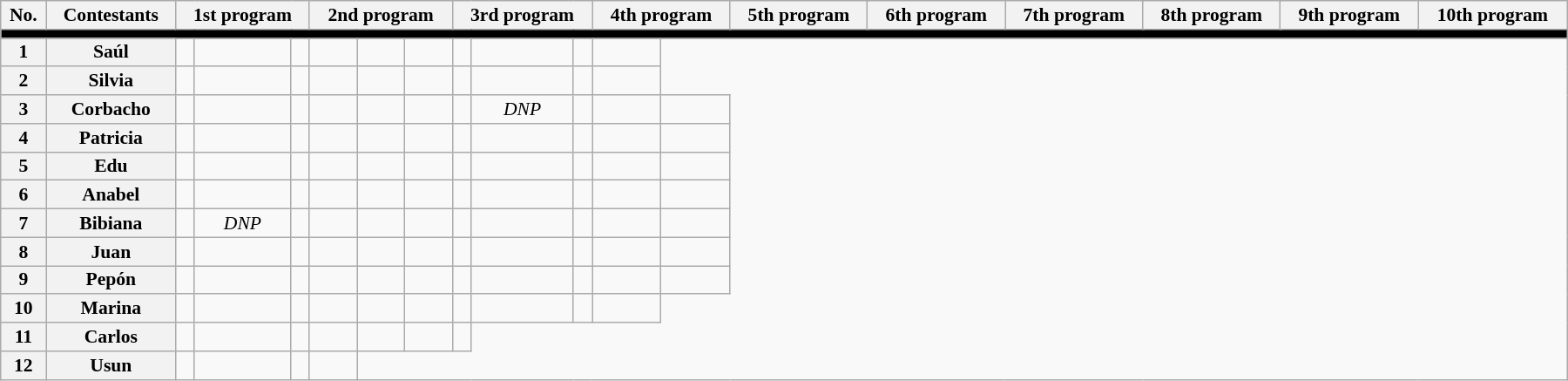<table class="wikitable" style="text-align:center; width:1200px; font-size:90%; line-height:15px">
<tr>
<th>No.</th>
<th>Contestants</th>
<th colspan=3>1st program</th>
<th colspan=3>2nd program</th>
<th colspan=3>3rd program</th>
<th colspan=3>4th program</th>
<th colspan=3>5th program</th>
<th colspan=3>6th program</th>
<th colspan=3>7th program</th>
<th colspan=3>8th program</th>
<th colspan=3>9th program</th>
<th colspan=3>10th program</th>
</tr>
<tr>
<td style="background:black" colspan=32></td>
</tr>
<tr>
<th>1</th>
<th>Saúl</th>
<td></td>
<td></td>
<td></td>
<td></td>
<td></td>
<td></td>
<td></td>
<td></td>
<td></td>
<td></td>
</tr>
<tr>
<th>2</th>
<th>Silvia</th>
<td></td>
<td></td>
<td></td>
<td></td>
<td></td>
<td></td>
<td></td>
<td></td>
<td></td>
<td></td>
</tr>
<tr>
<th>3</th>
<th>Corbacho</th>
<td></td>
<td></td>
<td></td>
<td></td>
<td></td>
<td></td>
<td></td>
<td><em>DNP</em></td>
<td></td>
<td></td>
<td></td>
</tr>
<tr>
<th>4</th>
<th>Patricia</th>
<td></td>
<td></td>
<td></td>
<td></td>
<td></td>
<td></td>
<td></td>
<td></td>
<td></td>
<td></td>
<td></td>
</tr>
<tr>
<th>5</th>
<th>Edu</th>
<td></td>
<td></td>
<td></td>
<td></td>
<td></td>
<td></td>
<td></td>
<td></td>
<td></td>
<td></td>
<td></td>
</tr>
<tr>
<th>6</th>
<th>Anabel</th>
<td></td>
<td></td>
<td></td>
<td></td>
<td></td>
<td></td>
<td></td>
<td></td>
<td></td>
<td></td>
<td></td>
</tr>
<tr>
<th>7</th>
<th>Bibiana</th>
<td></td>
<td><em>DNP</em></td>
<td></td>
<td></td>
<td></td>
<td></td>
<td></td>
<td></td>
<td></td>
<td></td>
<td></td>
</tr>
<tr>
<th>8</th>
<th>Juan</th>
<td></td>
<td></td>
<td></td>
<td></td>
<td></td>
<td></td>
<td></td>
<td></td>
<td></td>
<td></td>
<td></td>
</tr>
<tr>
<th>9</th>
<th>Pepón</th>
<td></td>
<td></td>
<td></td>
<td></td>
<td></td>
<td></td>
<td></td>
<td></td>
<td></td>
<td></td>
<td></td>
</tr>
<tr>
<th>10</th>
<th>Marina</th>
<td></td>
<td></td>
<td></td>
<td></td>
<td></td>
<td></td>
<td></td>
<td></td>
<td></td>
<td></td>
</tr>
<tr>
<th>11</th>
<th>Carlos</th>
<td></td>
<td></td>
<td></td>
<td></td>
<td></td>
<td></td>
<td></td>
</tr>
<tr>
<th>12</th>
<th>Usun</th>
<td></td>
<td></td>
<td></td>
<td></td>
</tr>
</table>
